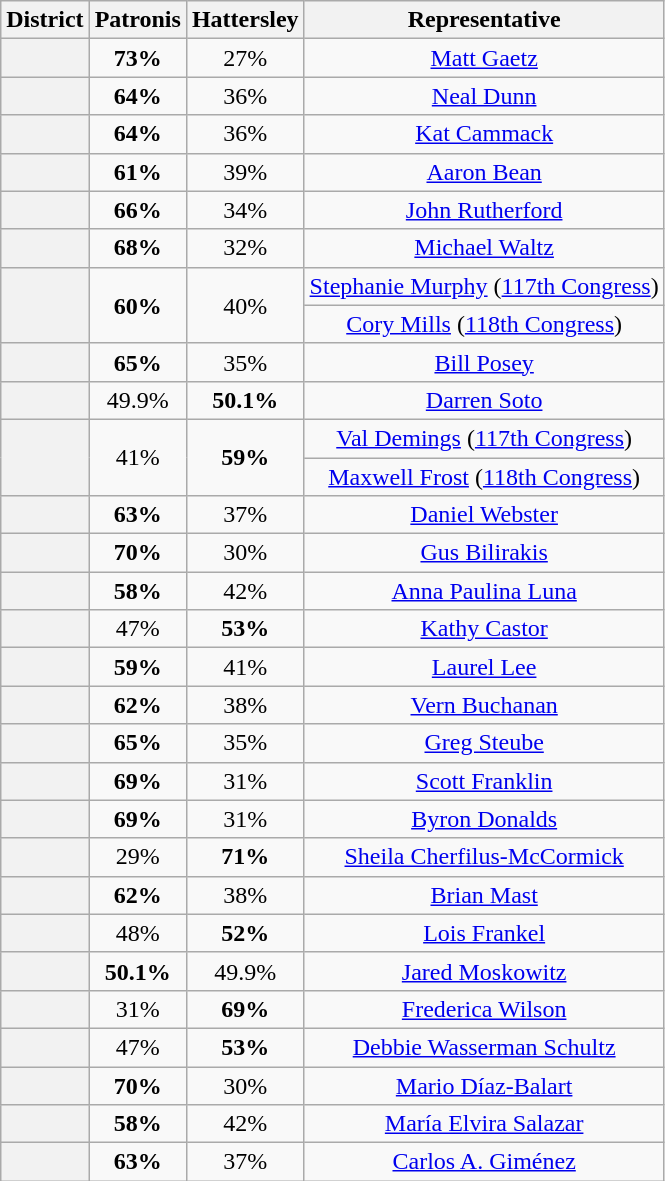<table class=wikitable>
<tr>
<th>District</th>
<th>Patronis</th>
<th>Hattersley</th>
<th>Representative</th>
</tr>
<tr align=center>
<th></th>
<td><strong>73%</strong></td>
<td>27%</td>
<td><a href='#'>Matt Gaetz</a></td>
</tr>
<tr align=center>
<th></th>
<td><strong>64%</strong></td>
<td>36%</td>
<td><a href='#'>Neal Dunn</a></td>
</tr>
<tr align=center>
<th></th>
<td><strong>64%</strong></td>
<td>36%</td>
<td><a href='#'>Kat Cammack</a></td>
</tr>
<tr align=center>
<th></th>
<td><strong>61%</strong></td>
<td>39%</td>
<td><a href='#'>Aaron Bean</a></td>
</tr>
<tr align=center>
<th></th>
<td><strong>66%</strong></td>
<td>34%</td>
<td><a href='#'>John Rutherford</a></td>
</tr>
<tr align=center>
<th></th>
<td><strong>68%</strong></td>
<td>32%</td>
<td><a href='#'>Michael Waltz</a></td>
</tr>
<tr align=center>
<th rowspan=2 ></th>
<td rowspan=2><strong>60%</strong></td>
<td rowspan=2>40%</td>
<td><a href='#'>Stephanie Murphy</a> (<a href='#'>117th Congress</a>)</td>
</tr>
<tr align=center>
<td><a href='#'>Cory Mills</a> (<a href='#'>118th Congress</a>)</td>
</tr>
<tr align=center>
<th></th>
<td><strong>65%</strong></td>
<td>35%</td>
<td><a href='#'>Bill Posey</a></td>
</tr>
<tr align=center>
<th></th>
<td>49.9%</td>
<td><strong>50.1%</strong></td>
<td><a href='#'>Darren Soto</a></td>
</tr>
<tr align=center>
<th rowspan=2 ></th>
<td rowspan=2>41%</td>
<td rowspan=2><strong>59%</strong></td>
<td><a href='#'>Val Demings</a> (<a href='#'>117th Congress</a>)</td>
</tr>
<tr align=center>
<td><a href='#'>Maxwell Frost</a> (<a href='#'>118th Congress</a>)</td>
</tr>
<tr align=center>
<th></th>
<td><strong>63%</strong></td>
<td>37%</td>
<td><a href='#'>Daniel Webster</a></td>
</tr>
<tr align=center>
<th></th>
<td><strong>70%</strong></td>
<td>30%</td>
<td><a href='#'>Gus Bilirakis</a></td>
</tr>
<tr align=center>
<th></th>
<td><strong>58%</strong></td>
<td>42%</td>
<td><a href='#'>Anna Paulina Luna</a></td>
</tr>
<tr align=center>
<th></th>
<td>47%</td>
<td><strong>53%</strong></td>
<td><a href='#'>Kathy Castor</a></td>
</tr>
<tr align=center>
<th></th>
<td><strong>59%</strong></td>
<td>41%</td>
<td><a href='#'>Laurel Lee</a></td>
</tr>
<tr align=center>
<th></th>
<td><strong>62%</strong></td>
<td>38%</td>
<td><a href='#'>Vern Buchanan</a></td>
</tr>
<tr align=center>
<th></th>
<td><strong>65%</strong></td>
<td>35%</td>
<td><a href='#'>Greg Steube</a></td>
</tr>
<tr align=center>
<th></th>
<td><strong>69%</strong></td>
<td>31%</td>
<td><a href='#'>Scott Franklin</a></td>
</tr>
<tr align=center>
<th></th>
<td><strong>69%</strong></td>
<td>31%</td>
<td><a href='#'>Byron Donalds</a></td>
</tr>
<tr align=center>
<th></th>
<td>29%</td>
<td><strong>71%</strong></td>
<td><a href='#'>Sheila Cherfilus-McCormick</a></td>
</tr>
<tr align=center>
<th></th>
<td><strong>62%</strong></td>
<td>38%</td>
<td><a href='#'>Brian Mast</a></td>
</tr>
<tr align=center>
<th></th>
<td>48%</td>
<td><strong>52%</strong></td>
<td><a href='#'>Lois Frankel</a></td>
</tr>
<tr align=center>
<th></th>
<td><strong>50.1%</strong></td>
<td>49.9%</td>
<td><a href='#'>Jared Moskowitz</a></td>
</tr>
<tr align=center>
<th></th>
<td>31%</td>
<td><strong>69%</strong></td>
<td><a href='#'>Frederica Wilson</a></td>
</tr>
<tr align=center>
<th></th>
<td>47%</td>
<td><strong>53%</strong></td>
<td><a href='#'>Debbie Wasserman Schultz</a></td>
</tr>
<tr align=center>
<th></th>
<td><strong>70%</strong></td>
<td>30%</td>
<td><a href='#'>Mario Díaz-Balart</a></td>
</tr>
<tr align=center>
<th></th>
<td><strong>58%</strong></td>
<td>42%</td>
<td><a href='#'>María Elvira Salazar</a></td>
</tr>
<tr align=center>
<th></th>
<td><strong>63%</strong></td>
<td>37%</td>
<td><a href='#'>Carlos A. Giménez</a></td>
</tr>
</table>
